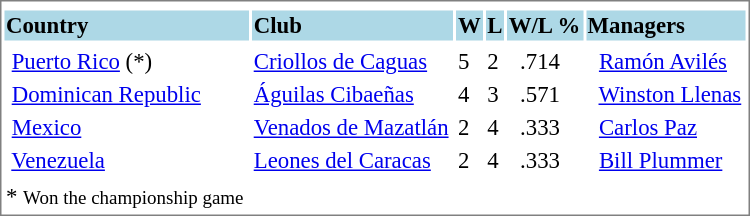<table cellpadding="1" width="500px" style="font-size: 95%; border: 1px solid gray;">
<tr align="center" style="font-size: larger;">
<td colspan=6></td>
</tr>
<tr style="background:lightblue;">
<td><strong>Country</strong></td>
<td><strong>Club</strong></td>
<td><strong>W</strong></td>
<td><strong>L</strong></td>
<td><strong>W/L %</strong></td>
<td><strong>Managers</strong></td>
</tr>
<tr align="center" style="vertical-align: middle;" style="background:lightblue;">
</tr>
<tr>
<td> <a href='#'>Puerto Rico</a> (*)</td>
<td><a href='#'>Criollos de Caguas</a></td>
<td>5</td>
<td>2</td>
<td>  .714</td>
<td>  <a href='#'>Ramón Avilés</a></td>
</tr>
<tr>
<td> <a href='#'>Dominican Republic</a></td>
<td><a href='#'>Águilas Cibaeñas</a></td>
<td>4</td>
<td>3</td>
<td>  .571</td>
<td>  <a href='#'>Winston Llenas</a></td>
</tr>
<tr>
<td> <a href='#'>Mexico</a></td>
<td><a href='#'>Venados de Mazatlán</a></td>
<td>2</td>
<td>4</td>
<td>  .333</td>
<td>  <a href='#'>Carlos Paz</a></td>
</tr>
<tr>
<td> <a href='#'>Venezuela</a></td>
<td><a href='#'>Leones del Caracas</a></td>
<td>2</td>
<td>4</td>
<td>  .333</td>
<td>  <a href='#'>Bill Plummer</a></td>
</tr>
<tr>
</tr>
<tr>
<td>* <small>Won the championship game</small></td>
<td></td>
<td></td>
<td></td>
<td></td>
<td></td>
</tr>
</table>
